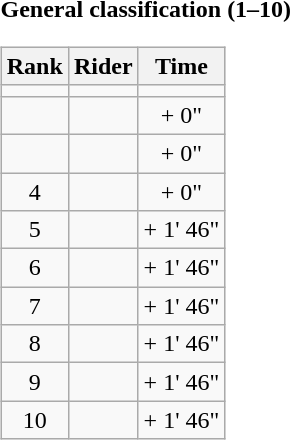<table>
<tr>
<td><strong>General classification (1–10)</strong><br><table class="wikitable">
<tr>
<th scope="col">Rank</th>
<th scope="col">Rider</th>
<th scope="col">Time</th>
</tr>
<tr>
<td style="text-align:center;"></td>
<td></td>
<td style="text-align:center;"></td>
</tr>
<tr>
<td style="text-align:center;"></td>
<td></td>
<td style="text-align:center;">+ 0"</td>
</tr>
<tr>
<td style="text-align:center;"></td>
<td></td>
<td style="text-align:center;">+ 0"</td>
</tr>
<tr>
<td style="text-align:center;">4</td>
<td></td>
<td style="text-align:center;">+ 0"</td>
</tr>
<tr>
<td style="text-align:center;">5</td>
<td></td>
<td style="text-align:center;">+ 1' 46"</td>
</tr>
<tr>
<td style="text-align:center;">6</td>
<td></td>
<td style="text-align:center;">+ 1' 46"</td>
</tr>
<tr>
<td style="text-align:center;">7</td>
<td></td>
<td style="text-align:center;">+ 1' 46"</td>
</tr>
<tr>
<td style="text-align:center;">8</td>
<td></td>
<td style="text-align:center;">+ 1' 46"</td>
</tr>
<tr>
<td style="text-align:center;">9</td>
<td></td>
<td style="text-align:center;">+ 1' 46"</td>
</tr>
<tr>
<td style="text-align:center;">10</td>
<td></td>
<td style="text-align:center;">+ 1' 46"</td>
</tr>
</table>
</td>
</tr>
</table>
